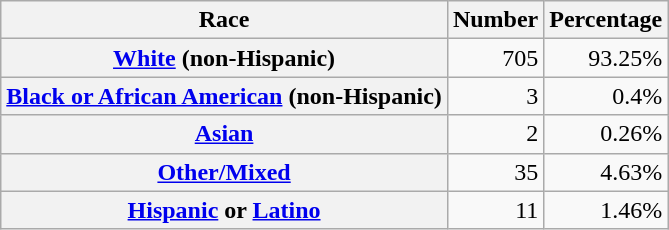<table class="wikitable" style="text-align:right">
<tr>
<th scope="col">Race</th>
<th scope="col">Number</th>
<th scope="col">Percentage</th>
</tr>
<tr>
<th scope="row"><a href='#'>White</a> (non-Hispanic)</th>
<td>705</td>
<td>93.25%</td>
</tr>
<tr>
<th scope="row"><a href='#'>Black or African American</a> (non-Hispanic)</th>
<td>3</td>
<td>0.4%</td>
</tr>
<tr>
<th scope="row"><a href='#'>Asian</a></th>
<td>2</td>
<td>0.26%</td>
</tr>
<tr>
<th scope="row"><a href='#'>Other/Mixed</a></th>
<td>35</td>
<td>4.63%</td>
</tr>
<tr>
<th scope="row"><a href='#'>Hispanic</a> or <a href='#'>Latino</a></th>
<td>11</td>
<td>1.46%</td>
</tr>
</table>
